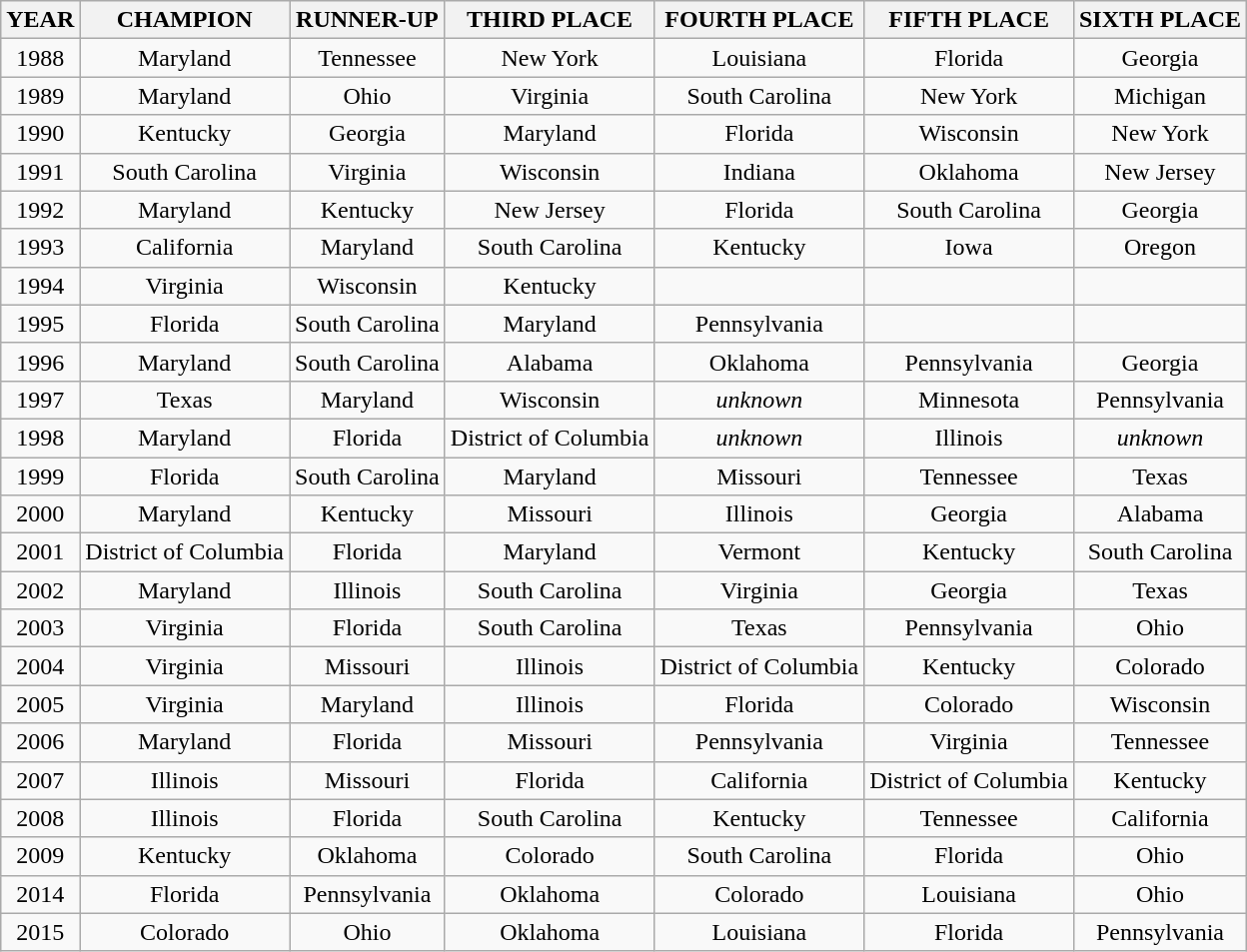<table class="wikitable">
<tr>
<th>YEAR</th>
<th>CHAMPION</th>
<th>RUNNER-UP</th>
<th>THIRD PLACE</th>
<th>FOURTH PLACE</th>
<th>FIFTH PLACE</th>
<th>SIXTH PLACE</th>
</tr>
<tr style="text-align:center;">
<td>1988</td>
<td>Maryland</td>
<td>Tennessee</td>
<td>New York</td>
<td>Louisiana</td>
<td>Florida</td>
<td>Georgia</td>
</tr>
<tr style="text-align:center;">
<td>1989</td>
<td>Maryland</td>
<td>Ohio</td>
<td>Virginia</td>
<td>South Carolina</td>
<td>New York</td>
<td>Michigan</td>
</tr>
<tr style="text-align:center;">
<td>1990</td>
<td>Kentucky</td>
<td>Georgia</td>
<td>Maryland</td>
<td>Florida</td>
<td>Wisconsin</td>
<td>New York</td>
</tr>
<tr style="text-align:center;">
<td>1991</td>
<td>South Carolina</td>
<td>Virginia</td>
<td>Wisconsin</td>
<td>Indiana</td>
<td>Oklahoma</td>
<td>New Jersey</td>
</tr>
<tr style="text-align:center;">
<td>1992</td>
<td>Maryland</td>
<td>Kentucky</td>
<td>New Jersey</td>
<td>Florida</td>
<td>South Carolina</td>
<td>Georgia</td>
</tr>
<tr style="text-align:center;">
<td>1993</td>
<td>California</td>
<td>Maryland</td>
<td>South Carolina</td>
<td>Kentucky</td>
<td>Iowa</td>
<td>Oregon</td>
</tr>
<tr style="text-align:center;">
<td>1994</td>
<td>Virginia</td>
<td>Wisconsin</td>
<td>Kentucky</td>
<td></td>
<td></td>
<td></td>
</tr>
<tr style="text-align:center;">
<td>1995</td>
<td>Florida</td>
<td>South Carolina</td>
<td>Maryland</td>
<td>Pennsylvania</td>
<td></td>
<td></td>
</tr>
<tr style="text-align:center;">
<td>1996</td>
<td>Maryland</td>
<td>South Carolina</td>
<td>Alabama</td>
<td>Oklahoma</td>
<td>Pennsylvania</td>
<td>Georgia</td>
</tr>
<tr style="text-align:center;">
<td>1997</td>
<td>Texas</td>
<td>Maryland</td>
<td>Wisconsin</td>
<td><em>unknown</em></td>
<td>Minnesota</td>
<td>Pennsylvania</td>
</tr>
<tr style="text-align:center;">
<td>1998</td>
<td>Maryland</td>
<td>Florida</td>
<td>District of Columbia</td>
<td><em>unknown</em></td>
<td>Illinois</td>
<td><em>unknown</em></td>
</tr>
<tr style="text-align:center;">
<td>1999</td>
<td>Florida</td>
<td>South Carolina</td>
<td>Maryland</td>
<td>Missouri</td>
<td>Tennessee</td>
<td>Texas</td>
</tr>
<tr style="text-align:center;">
<td>2000</td>
<td>Maryland</td>
<td>Kentucky</td>
<td>Missouri</td>
<td>Illinois</td>
<td>Georgia</td>
<td>Alabama</td>
</tr>
<tr style="text-align:center;">
<td>2001</td>
<td>District of Columbia</td>
<td>Florida</td>
<td>Maryland</td>
<td>Vermont</td>
<td>Kentucky</td>
<td>South Carolina</td>
</tr>
<tr style="text-align:center;">
<td>2002</td>
<td>Maryland</td>
<td>Illinois</td>
<td>South Carolina</td>
<td>Virginia</td>
<td>Georgia</td>
<td>Texas</td>
</tr>
<tr style="text-align:center;">
<td>2003</td>
<td>Virginia</td>
<td>Florida</td>
<td>South Carolina</td>
<td>Texas</td>
<td>Pennsylvania</td>
<td>Ohio</td>
</tr>
<tr style="text-align:center;">
<td>2004</td>
<td>Virginia</td>
<td>Missouri</td>
<td>Illinois</td>
<td>District of Columbia</td>
<td>Kentucky</td>
<td>Colorado</td>
</tr>
<tr style="text-align:center;">
<td>2005</td>
<td>Virginia</td>
<td>Maryland</td>
<td>Illinois</td>
<td>Florida</td>
<td>Colorado</td>
<td>Wisconsin</td>
</tr>
<tr style="text-align:center;">
<td>2006</td>
<td>Maryland</td>
<td>Florida</td>
<td>Missouri</td>
<td>Pennsylvania</td>
<td>Virginia</td>
<td>Tennessee</td>
</tr>
<tr style="text-align:center;">
<td>2007</td>
<td>Illinois</td>
<td>Missouri</td>
<td>Florida</td>
<td>California</td>
<td>District of Columbia</td>
<td>Kentucky</td>
</tr>
<tr style="text-align:center;">
<td>2008</td>
<td>Illinois</td>
<td>Florida</td>
<td>South Carolina</td>
<td>Kentucky</td>
<td>Tennessee</td>
<td>California</td>
</tr>
<tr style="text-align:center;">
<td>2009</td>
<td>Kentucky</td>
<td>Oklahoma</td>
<td>Colorado</td>
<td>South Carolina</td>
<td>Florida</td>
<td>Ohio</td>
</tr>
<tr style="text-align:center;">
<td>2014</td>
<td>Florida</td>
<td>Pennsylvania</td>
<td>Oklahoma</td>
<td>Colorado</td>
<td>Louisiana</td>
<td>Ohio</td>
</tr>
<tr style="text-align:center;">
<td>2015</td>
<td>Colorado</td>
<td>Ohio</td>
<td>Oklahoma</td>
<td>Louisiana</td>
<td>Florida</td>
<td>Pennsylvania</td>
</tr>
</table>
